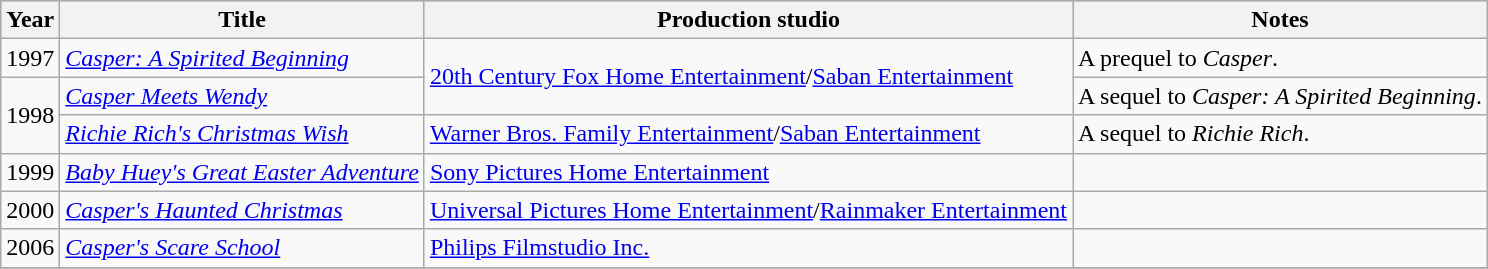<table class="wikitable">
<tr style="background:#b0c4de;">
<th>Year</th>
<th>Title</th>
<th>Production studio</th>
<th>Notes</th>
</tr>
<tr>
<td>1997</td>
<td><em><a href='#'>Casper: A Spirited Beginning</a></em></td>
<td rowspan="2"><a href='#'>20th Century Fox Home Entertainment</a>/<a href='#'>Saban Entertainment</a></td>
<td>A prequel to <em>Casper</em>.</td>
</tr>
<tr>
<td rowspan="2">1998</td>
<td><em><a href='#'>Casper Meets Wendy</a></em></td>
<td>A sequel to <em>Casper: A Spirited Beginning</em>.</td>
</tr>
<tr>
<td><em><a href='#'>Richie Rich's Christmas Wish</a></em></td>
<td><a href='#'>Warner Bros. Family Entertainment</a>/<a href='#'>Saban Entertainment</a></td>
<td>A sequel to <em>Richie Rich</em>.</td>
</tr>
<tr>
<td>1999</td>
<td><em><a href='#'>Baby Huey's Great Easter Adventure</a></em></td>
<td><a href='#'>Sony Pictures Home Entertainment</a></td>
<td></td>
</tr>
<tr>
<td>2000</td>
<td><em><a href='#'>Casper's Haunted Christmas</a></em></td>
<td><a href='#'>Universal Pictures Home Entertainment</a>/<a href='#'>Rainmaker Entertainment</a></td>
<td></td>
</tr>
<tr>
<td>2006</td>
<td><em><a href='#'>Casper's Scare School</a></em></td>
<td><a href='#'>Philips Filmstudio Inc.</a></td>
<td></td>
</tr>
<tr>
</tr>
</table>
